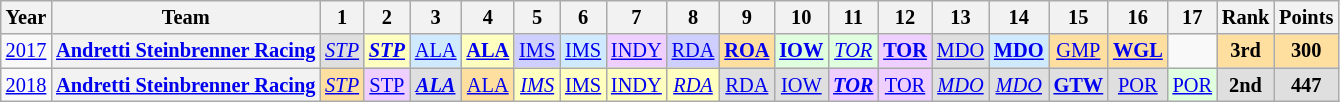<table class="wikitable" style="text-align:center; font-size:85%">
<tr>
<th>Year</th>
<th>Team</th>
<th>1</th>
<th>2</th>
<th>3</th>
<th>4</th>
<th>5</th>
<th>6</th>
<th>7</th>
<th>8</th>
<th>9</th>
<th>10</th>
<th>11</th>
<th>12</th>
<th>13</th>
<th>14</th>
<th>15</th>
<th>16</th>
<th>17</th>
<th>Rank</th>
<th>Points</th>
</tr>
<tr>
<td><a href='#'>2017</a></td>
<th nowrap><a href='#'>Andretti Steinbrenner Racing</a></th>
<td style="background:#DFDFDF;"><em><a href='#'>STP</a></em><br></td>
<td style="background:#FFFFBF;"><strong><em><a href='#'>STP</a></em></strong><br></td>
<td style="background:#CFEAFF;"><a href='#'>ALA</a><br></td>
<td style="background:#FFFFBF;"><strong><a href='#'>ALA</a></strong><br></td>
<td style="background:#CFCFFF;"><a href='#'>IMS</a><br></td>
<td style="background:#CFEAFF;"><a href='#'>IMS</a><br></td>
<td style="background:#EFCFFF;"><a href='#'>INDY</a><br></td>
<td style="background:#CFCFFF;"><a href='#'>RDA</a><br></td>
<td style="background:#FFDF9F;"><strong><a href='#'>ROA</a></strong><br></td>
<td style="background:#DFFFDF;"><strong><a href='#'>IOW</a></strong><br></td>
<td style="background:#DFFFDF;"><em><a href='#'>TOR</a></em><br></td>
<td style="background:#EFCFFF;"><strong><a href='#'>TOR</a></strong><br></td>
<td style="background:#DFDFDF;"><a href='#'>MDO</a><br></td>
<td style="background:#CFEAFF;"><strong><a href='#'>MDO</a></strong><br></td>
<td style="background:#FFDF9F;"><a href='#'>GMP</a><br></td>
<td style="background:#FFDF9F;"><strong><a href='#'>WGL</a></strong><br></td>
<td></td>
<th style="background:#FFDF9F;">3rd</th>
<th style="background:#FFDF9F;">300</th>
</tr>
<tr>
<td><a href='#'>2018</a></td>
<th nowrap><a href='#'>Andretti Steinbrenner Racing</a></th>
<td style="background:#FFDF9F;"><em><a href='#'>STP</a></em><br></td>
<td style="background:#EFCFFF;"><a href='#'>STP</a><br></td>
<td style="background:#DFDFDF;"><strong><em><a href='#'>ALA</a></em></strong><br></td>
<td style="background:#FFDF9F;"><a href='#'>ALA</a><br></td>
<td style="background:#FFFFBF;"><em><a href='#'>IMS</a></em><br></td>
<td style="background:#FFFFBF;"><a href='#'>IMS</a><br></td>
<td style="background:#FFFFBF;"><a href='#'>INDY</a><br></td>
<td style="background:#FFFFBF;"><em><a href='#'>RDA</a></em><br></td>
<td style="background:#DFDFDF;"><a href='#'>RDA</a><br></td>
<td style="background:#DFDFDF;"><a href='#'>IOW</a><br></td>
<td style="background:#EFCFFF;"><strong><em><a href='#'>TOR</a></em></strong><br></td>
<td style="background:#EFCFFF;"><a href='#'>TOR</a><br></td>
<td style="background:#DFDFDF;"><em><a href='#'>MDO</a></em><br></td>
<td style="background:#DFDFDF;"><em><a href='#'>MDO</a></em><br></td>
<td style="background:#DFDFDF;"><strong><a href='#'>GTW</a></strong><br></td>
<td style="background:#DFDFDF;"><a href='#'>POR</a><br></td>
<td style="background:#DFFFDF;"><a href='#'>POR</a><br></td>
<th style="background:#DFDFDF;">2nd</th>
<th style="background:#DFDFDF;">447</th>
</tr>
</table>
